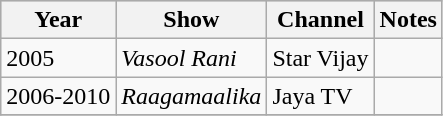<table class="wikitable">
<tr style="background:#ccc; text-align:center;">
<th>Year</th>
<th>Show</th>
<th>Channel</th>
<th>Notes</th>
</tr>
<tr>
<td>2005</td>
<td><em>Vasool Rani</em></td>
<td>Star Vijay</td>
<td></td>
</tr>
<tr>
<td>2006-2010</td>
<td><em>Raagamaalika</em></td>
<td>Jaya TV</td>
<td></td>
</tr>
<tr>
</tr>
</table>
